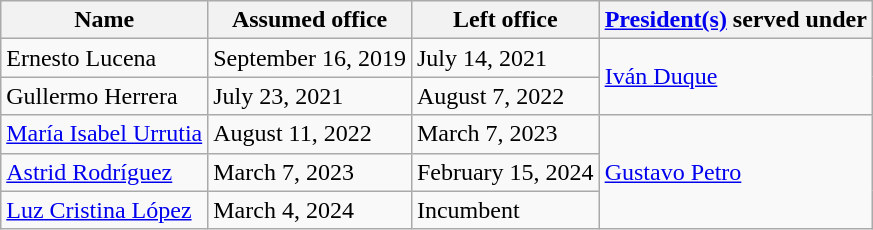<table class="wikitable">
<tr>
<th>Name</th>
<th>Assumed office</th>
<th>Left office</th>
<th><a href='#'>President(s)</a> served under</th>
</tr>
<tr>
<td>Ernesto Lucena</td>
<td>September 16, 2019</td>
<td>July 14, 2021</td>
<td rowspan="2"><a href='#'>Iván Duque</a></td>
</tr>
<tr>
<td>Gullermo Herrera</td>
<td>July 23, 2021</td>
<td>August 7, 2022</td>
</tr>
<tr>
<td><a href='#'>María Isabel Urrutia</a></td>
<td>August 11, 2022</td>
<td>March 7, 2023</td>
<td rowspan="3"><a href='#'>Gustavo Petro</a></td>
</tr>
<tr>
<td><a href='#'>Astrid Rodríguez</a></td>
<td>March 7, 2023</td>
<td>February 15, 2024</td>
</tr>
<tr>
<td><a href='#'>Luz Cristina López</a></td>
<td>March 4, 2024</td>
<td>Incumbent</td>
</tr>
</table>
